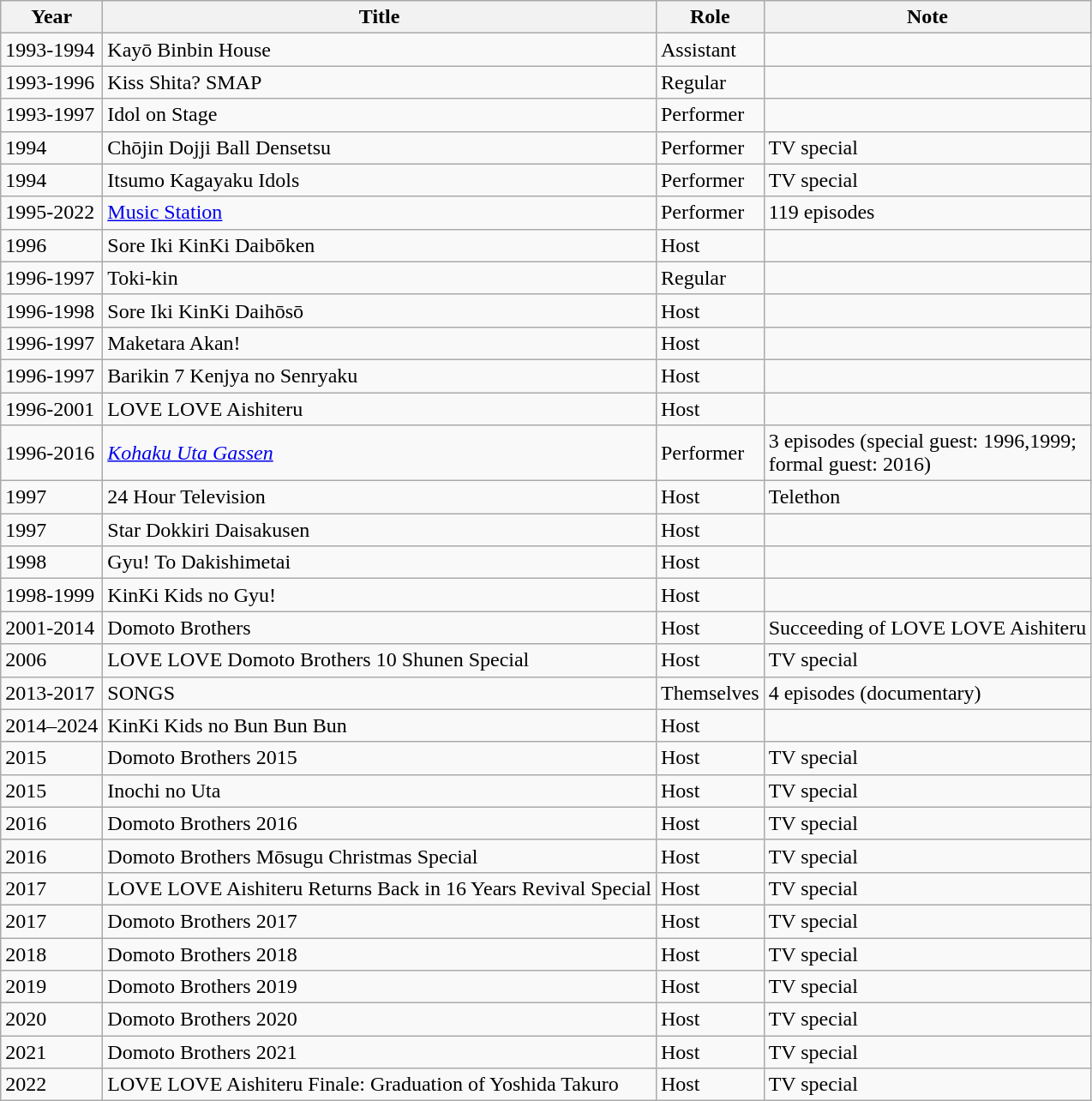<table class="wikitable">
<tr>
<th>Year</th>
<th>Title</th>
<th>Role</th>
<th>Note</th>
</tr>
<tr>
<td>1993-1994</td>
<td>Kayō Binbin House</td>
<td>Assistant</td>
<td></td>
</tr>
<tr>
<td>1993-1996</td>
<td>Kiss Shita? SMAP</td>
<td>Regular</td>
<td></td>
</tr>
<tr>
<td>1993-1997</td>
<td>Idol on Stage</td>
<td>Performer</td>
<td></td>
</tr>
<tr>
<td>1994</td>
<td>Chōjin Dojji Ball Densetsu</td>
<td>Performer</td>
<td>TV special</td>
</tr>
<tr>
<td>1994</td>
<td>Itsumo Kagayaku Idols</td>
<td>Performer</td>
<td>TV special</td>
</tr>
<tr>
<td>1995-2022</td>
<td><a href='#'>Music Station</a></td>
<td>Performer</td>
<td>119 episodes</td>
</tr>
<tr>
<td>1996</td>
<td>Sore Iki KinKi Daibōken</td>
<td>Host</td>
<td></td>
</tr>
<tr>
<td>1996-1997</td>
<td>Toki-kin</td>
<td>Regular</td>
<td></td>
</tr>
<tr>
<td>1996-1998</td>
<td>Sore Iki KinKi Daihōsō</td>
<td>Host</td>
<td></td>
</tr>
<tr>
<td>1996-1997</td>
<td>Maketara Akan!</td>
<td>Host</td>
<td></td>
</tr>
<tr>
<td>1996-1997</td>
<td>Barikin 7 Kenjya no Senryaku</td>
<td>Host</td>
<td></td>
</tr>
<tr>
<td>1996-2001</td>
<td>LOVE LOVE Aishiteru</td>
<td>Host</td>
<td></td>
</tr>
<tr>
<td>1996-2016</td>
<td><em><a href='#'>Kohaku Uta Gassen</a></em></td>
<td>Performer</td>
<td>3 episodes (special guest: 1996,1999;<br>formal guest: 2016)</td>
</tr>
<tr>
<td>1997</td>
<td>24 Hour Television</td>
<td>Host</td>
<td>Telethon</td>
</tr>
<tr>
<td>1997</td>
<td>Star Dokkiri Daisakusen</td>
<td>Host</td>
<td></td>
</tr>
<tr>
<td>1998</td>
<td>Gyu! To Dakishimetai</td>
<td>Host</td>
<td></td>
</tr>
<tr>
<td>1998-1999</td>
<td>KinKi Kids no Gyu!</td>
<td>Host</td>
<td></td>
</tr>
<tr>
<td>2001-2014</td>
<td>Domoto Brothers</td>
<td>Host</td>
<td>Succeeding of LOVE LOVE Aishiteru</td>
</tr>
<tr>
<td>2006</td>
<td>LOVE LOVE Domoto Brothers 10 Shunen Special</td>
<td>Host</td>
<td>TV special</td>
</tr>
<tr>
<td>2013-2017</td>
<td>SONGS</td>
<td>Themselves</td>
<td>4 episodes (documentary)</td>
</tr>
<tr>
<td>2014–2024</td>
<td>KinKi Kids no Bun Bun Bun</td>
<td>Host</td>
<td></td>
</tr>
<tr>
<td>2015</td>
<td>Domoto Brothers 2015</td>
<td>Host</td>
<td>TV special</td>
</tr>
<tr>
<td>2015</td>
<td>Inochi no Uta</td>
<td>Host</td>
<td>TV special</td>
</tr>
<tr>
<td>2016</td>
<td>Domoto Brothers 2016</td>
<td>Host</td>
<td>TV special</td>
</tr>
<tr>
<td>2016</td>
<td>Domoto Brothers Mōsugu Christmas Special</td>
<td>Host</td>
<td>TV special</td>
</tr>
<tr>
<td>2017</td>
<td>LOVE LOVE Aishiteru Returns Back in 16 Years Revival Special</td>
<td>Host</td>
<td>TV special</td>
</tr>
<tr>
<td>2017</td>
<td>Domoto Brothers 2017</td>
<td>Host</td>
<td>TV special</td>
</tr>
<tr>
<td>2018</td>
<td>Domoto Brothers 2018</td>
<td>Host</td>
<td>TV special</td>
</tr>
<tr>
<td>2019</td>
<td>Domoto Brothers 2019</td>
<td>Host</td>
<td>TV special</td>
</tr>
<tr>
<td>2020</td>
<td>Domoto Brothers 2020</td>
<td>Host</td>
<td>TV special</td>
</tr>
<tr>
<td>2021</td>
<td>Domoto Brothers 2021</td>
<td>Host</td>
<td>TV special</td>
</tr>
<tr>
<td>2022</td>
<td>LOVE LOVE Aishiteru Finale: Graduation of Yoshida Takuro</td>
<td>Host</td>
<td>TV special</td>
</tr>
</table>
